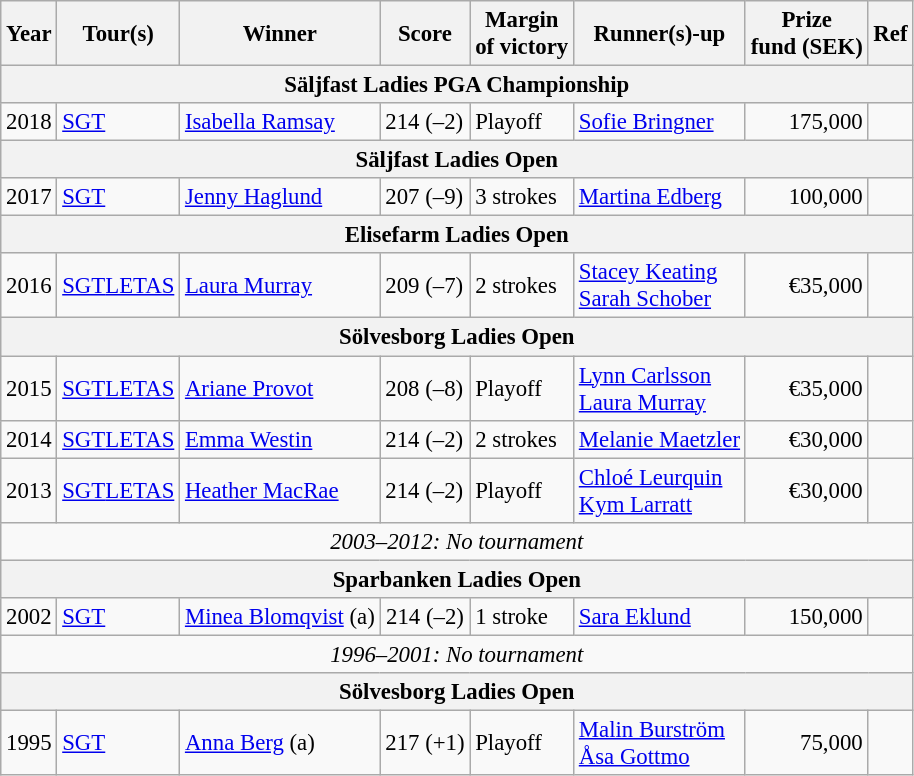<table class=wikitable style="font-size:95%">
<tr>
<th>Year</th>
<th>Tour(s)</th>
<th>Winner</th>
<th>Score</th>
<th>Margin<br>of victory</th>
<th>Runner(s)-up</th>
<th>Prize<br>fund (SEK)</th>
<th>Ref</th>
</tr>
<tr>
<th colspan=8>Säljfast Ladies PGA Championship</th>
</tr>
<tr>
<td>2018</td>
<td><a href='#'>SGT</a></td>
<td> <a href='#'>Isabella Ramsay</a></td>
<td>214 (–2)</td>
<td>Playoff</td>
<td> <a href='#'>Sofie Bringner</a></td>
<td align=right>175,000</td>
<td></td>
</tr>
<tr>
<th colspan=8>Säljfast Ladies Open</th>
</tr>
<tr>
<td>2017</td>
<td><a href='#'>SGT</a></td>
<td> <a href='#'>Jenny Haglund</a></td>
<td>207 (–9)</td>
<td>3 strokes</td>
<td> <a href='#'>Martina Edberg</a></td>
<td align=right>100,000</td>
<td></td>
</tr>
<tr>
<th colspan=8>Elisefarm Ladies Open</th>
</tr>
<tr>
<td>2016</td>
<td><a href='#'>SGT</a><a href='#'>LETAS</a></td>
<td> <a href='#'>Laura Murray</a></td>
<td>209 (–7)</td>
<td>2 strokes</td>
<td> <a href='#'>Stacey Keating</a><br> <a href='#'>Sarah Schober</a></td>
<td align=right>€35,000</td>
<td></td>
</tr>
<tr>
<th colspan=8>Sölvesborg Ladies Open</th>
</tr>
<tr>
<td>2015</td>
<td><a href='#'>SGT</a><a href='#'>LETAS</a></td>
<td> <a href='#'>Ariane Provot</a></td>
<td>208 (–8)</td>
<td>Playoff</td>
<td> <a href='#'>Lynn Carlsson</a><br> <a href='#'>Laura Murray</a></td>
<td align=right>€35,000</td>
<td></td>
</tr>
<tr>
<td>2014</td>
<td><a href='#'>SGT</a><a href='#'>LETAS</a></td>
<td> <a href='#'>Emma Westin</a></td>
<td>214 (–2)</td>
<td>2 strokes</td>
<td> <a href='#'>Melanie Maetzler</a></td>
<td align=right>€30,000</td>
<td></td>
</tr>
<tr>
<td>2013</td>
<td><a href='#'>SGT</a><a href='#'>LETAS</a></td>
<td> <a href='#'>Heather MacRae</a></td>
<td>214 (–2)</td>
<td>Playoff</td>
<td> <a href='#'>Chloé Leurquin</a><br> <a href='#'>Kym Larratt</a></td>
<td align=right>€30,000</td>
<td></td>
</tr>
<tr>
<td colspan=8 align=center><em>2003–2012: No tournament</em></td>
</tr>
<tr>
<th colspan=8>Sparbanken Ladies Open</th>
</tr>
<tr>
<td>2002</td>
<td><a href='#'>SGT</a></td>
<td> <a href='#'>Minea Blomqvist</a> (a)</td>
<td align=center>214 (–2)</td>
<td>1 stroke</td>
<td> <a href='#'>Sara Eklund</a></td>
<td align=right>150,000</td>
<td></td>
</tr>
<tr>
<td colspan=8 align=center><em>1996–2001: No tournament</em></td>
</tr>
<tr>
<th colspan=8>Sölvesborg Ladies Open</th>
</tr>
<tr>
<td>1995</td>
<td><a href='#'>SGT</a></td>
<td> <a href='#'>Anna Berg</a> (a)</td>
<td align=center>217 (+1)</td>
<td>Playoff</td>
<td> <a href='#'>Malin Burström</a><br> <a href='#'>Åsa Gottmo</a></td>
<td align=right>75,000</td>
<td></td>
</tr>
</table>
